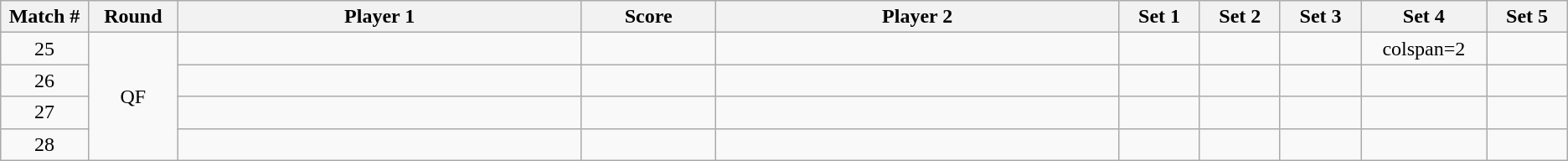<table class="wikitable">
<tr>
<th width="2%">Match #</th>
<th width="2%">Round</th>
<th width="15%">Player 1</th>
<th width="5%">Score</th>
<th width="15%">Player 2</th>
<th width="3%">Set 1</th>
<th width="3%">Set 2</th>
<th width="3%">Set 3</th>
<th width="3%">Set 4</th>
<th width="3%">Set 5</th>
</tr>
<tr style=text-align:center;>
<td>25</td>
<td rowspan=4>QF</td>
<td></td>
<td></td>
<td></td>
<td></td>
<td></td>
<td></td>
<td>colspan=2</td>
</tr>
<tr style=text-align:center;>
<td>26</td>
<td></td>
<td></td>
<td></td>
<td></td>
<td></td>
<td></td>
<td></td>
<td></td>
</tr>
<tr style=text-align:center;>
<td>27</td>
<td></td>
<td></td>
<td></td>
<td></td>
<td></td>
<td></td>
<td></td>
<td></td>
</tr>
<tr style=text-align:center;>
<td>28</td>
<td></td>
<td></td>
<td></td>
<td></td>
<td></td>
<td></td>
<td></td>
<td></td>
</tr>
</table>
